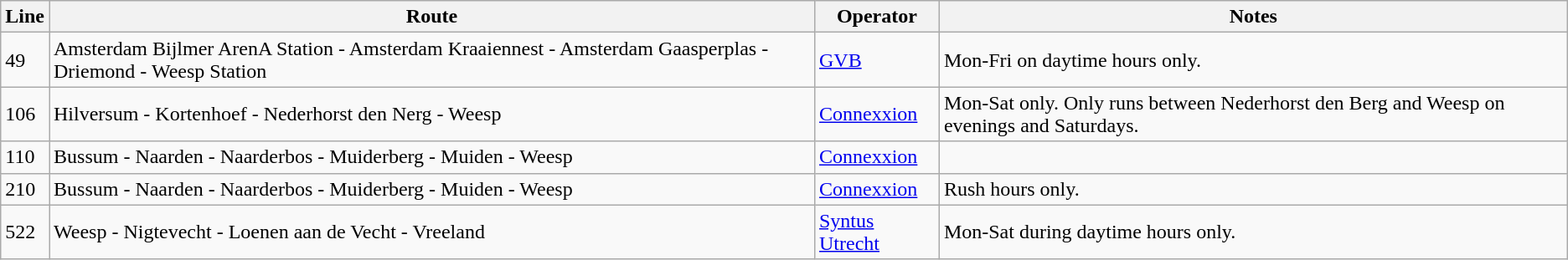<table class="wikitable">
<tr>
<th>Line</th>
<th>Route</th>
<th>Operator</th>
<th>Notes</th>
</tr>
<tr>
<td>49</td>
<td>Amsterdam Bijlmer ArenA Station - Amsterdam Kraaiennest - Amsterdam Gaasperplas - Driemond - Weesp Station</td>
<td><a href='#'>GVB</a></td>
<td>Mon-Fri on daytime hours only.</td>
</tr>
<tr>
<td>106</td>
<td>Hilversum - Kortenhoef - Nederhorst den Nerg - Weesp</td>
<td><a href='#'>Connexxion</a></td>
<td>Mon-Sat only. Only runs between Nederhorst den Berg and Weesp on evenings and Saturdays.</td>
</tr>
<tr>
<td>110</td>
<td>Bussum - Naarden - Naarderbos - Muiderberg - Muiden - Weesp</td>
<td><a href='#'>Connexxion</a></td>
<td></td>
</tr>
<tr>
<td>210</td>
<td>Bussum - Naarden - Naarderbos - Muiderberg - Muiden - Weesp</td>
<td><a href='#'>Connexxion</a></td>
<td>Rush hours only.</td>
</tr>
<tr>
<td>522</td>
<td>Weesp - Nigtevecht - Loenen aan de Vecht - Vreeland</td>
<td><a href='#'>Syntus Utrecht</a></td>
<td>Mon-Sat during daytime hours only.</td>
</tr>
</table>
